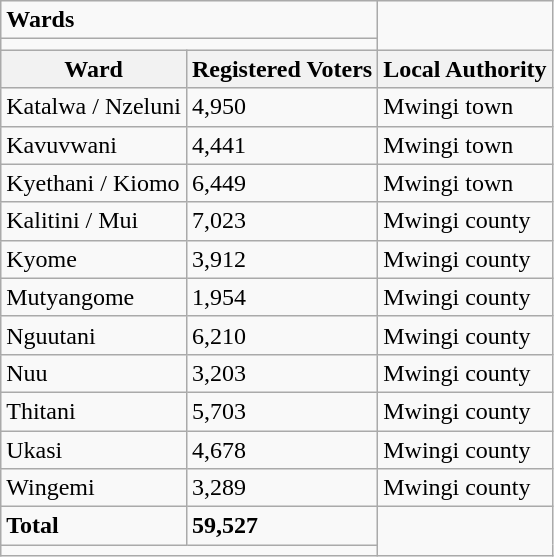<table class="wikitable">
<tr>
<td colspan="2"><strong>Wards</strong></td>
</tr>
<tr>
<td colspan="2"></td>
</tr>
<tr>
<th>Ward</th>
<th>Registered Voters</th>
<th>Local Authority</th>
</tr>
<tr>
<td>Katalwa / Nzeluni</td>
<td>4,950</td>
<td>Mwingi town</td>
</tr>
<tr>
<td>Kavuvwani</td>
<td>4,441</td>
<td>Mwingi town</td>
</tr>
<tr>
<td>Kyethani / Kiomo</td>
<td>6,449</td>
<td>Mwingi town</td>
</tr>
<tr>
<td>Kalitini / Mui</td>
<td>7,023</td>
<td>Mwingi county</td>
</tr>
<tr>
<td>Kyome</td>
<td>3,912</td>
<td>Mwingi county</td>
</tr>
<tr>
<td>Mutyangome</td>
<td>1,954</td>
<td>Mwingi county</td>
</tr>
<tr>
<td>Nguutani</td>
<td>6,210</td>
<td>Mwingi county</td>
</tr>
<tr>
<td>Nuu</td>
<td>3,203</td>
<td>Mwingi county</td>
</tr>
<tr>
<td>Thitani</td>
<td>5,703</td>
<td>Mwingi county</td>
</tr>
<tr>
<td>Ukasi</td>
<td>4,678</td>
<td>Mwingi county</td>
</tr>
<tr>
<td>Wingemi</td>
<td>3,289</td>
<td>Mwingi county</td>
</tr>
<tr>
<td><strong>Total</strong></td>
<td><strong>59,527</strong></td>
</tr>
<tr>
<td colspan="2"></td>
</tr>
</table>
